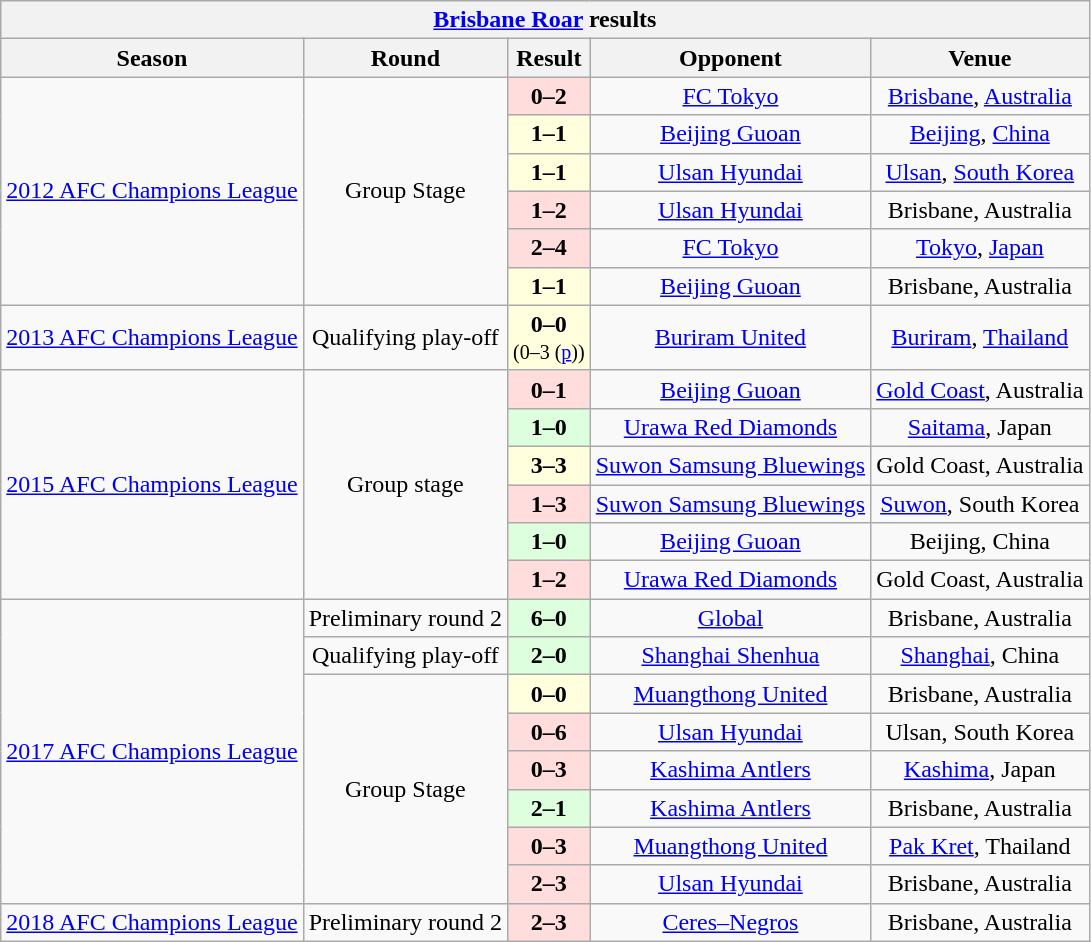<table class="wikitable" style="text-align:center">
<tr>
<th colspan=5><a href='#'>Brisbane Roar</a> results</th>
</tr>
<tr>
<th>Season</th>
<th>Round</th>
<th>Result</th>
<th>Opponent</th>
<th>Venue</th>
</tr>
<tr align=center>
<td rowspan="6"><a href='#'>2012 AFC Champions League</a></td>
<td rowspan="6">Group Stage</td>
<td bgcolor=#ffdddd><strong>0–2</strong></td>
<td> <a href='#'>FC Tokyo</a></td>
<td><a href='#'>Brisbane</a>, <a href='#'>Australia</a></td>
</tr>
<tr>
<td bgcolor=#ffffdd><strong>1–1</strong></td>
<td> <a href='#'>Beijing Guoan</a></td>
<td><a href='#'>Beijing</a>, <a href='#'>China</a></td>
</tr>
<tr>
<td bgcolor=#ffffdd><strong>1–1</strong></td>
<td> <a href='#'>Ulsan Hyundai</a></td>
<td><a href='#'>Ulsan</a>, <a href='#'>South Korea</a></td>
</tr>
<tr>
<td bgcolor=#ffdddd><strong>1–2</strong></td>
<td> <a href='#'>Ulsan Hyundai</a></td>
<td>Brisbane, Australia</td>
</tr>
<tr>
<td bgcolor=#ffdddd><strong>2–4</strong></td>
<td> <a href='#'>FC Tokyo</a></td>
<td><a href='#'>Tokyo</a>, <a href='#'>Japan</a></td>
</tr>
<tr>
<td bgcolor=#ffffdd><strong>1–1</strong></td>
<td> <a href='#'>Beijing Guoan</a></td>
<td>Brisbane, Australia</td>
</tr>
<tr>
<td><a href='#'>2013 AFC Champions League</a></td>
<td>Qualifying play-off</td>
<td bgcolor=#ffffdd><strong>0–0</strong> <br><small>(0–3 (<a href='#'>p</a>))</small></td>
<td> <a href='#'>Buriram United</a></td>
<td><a href='#'>Buriram</a>, <a href='#'>Thailand</a></td>
</tr>
<tr>
<td rowspan=6><a href='#'>2015 AFC Champions League</a></td>
<td rowspan=6>Group stage</td>
<td bgcolor=#ffdddd><strong>0–1</strong></td>
<td> <a href='#'>Beijing Guoan</a></td>
<td><a href='#'>Gold Coast</a>, Australia</td>
</tr>
<tr>
<td bgcolor=#ddffdd><strong>1–0</strong></td>
<td> <a href='#'>Urawa Red Diamonds</a></td>
<td><a href='#'>Saitama</a>, Japan</td>
</tr>
<tr>
<td bgcolor=#ffffdd><strong>3–3</strong></td>
<td> <a href='#'>Suwon Samsung Bluewings</a></td>
<td>Gold Coast, Australia</td>
</tr>
<tr>
<td bgcolor=#ffdddd><strong>1–3</strong></td>
<td> <a href='#'>Suwon Samsung Bluewings</a></td>
<td><a href='#'>Suwon</a>, South Korea</td>
</tr>
<tr>
<td bgcolor=#ddffdd><strong>1–0</strong></td>
<td> <a href='#'>Beijing Guoan</a></td>
<td>Beijing, China</td>
</tr>
<tr>
<td bgcolor=#ffdddd><strong>1–2</strong></td>
<td> <a href='#'>Urawa Red Diamonds</a></td>
<td>Gold Coast, Australia</td>
</tr>
<tr>
<td rowspan="8"><a href='#'>2017 AFC Champions League</a></td>
<td>Preliminary round 2</td>
<td bgcolor=#ddffdd><strong>6–0</strong></td>
<td> <a href='#'>Global</a></td>
<td>Brisbane, Australia</td>
</tr>
<tr>
<td>Qualifying play-off</td>
<td bgcolor=#ddffdd><strong>2–0</strong></td>
<td> <a href='#'>Shanghai Shenhua</a></td>
<td><a href='#'>Shanghai</a>, China</td>
</tr>
<tr align=center>
<td rowspan="6">Group Stage</td>
<td bgcolor=#ffffdd><strong>0–0</strong></td>
<td> <a href='#'>Muangthong United</a></td>
<td>Brisbane, Australia</td>
</tr>
<tr align=center>
<td bgcolor=#ffdddd><strong>0–6</strong></td>
<td> <a href='#'>Ulsan Hyundai</a></td>
<td>Ulsan, South Korea</td>
</tr>
<tr align=center>
<td bgcolor=#ffdddd><strong>0–3</strong></td>
<td> <a href='#'>Kashima Antlers</a></td>
<td><a href='#'>Kashima</a>, Japan</td>
</tr>
<tr align=center>
<td bgcolor=#ddffdd><strong>2–1</strong></td>
<td> <a href='#'>Kashima Antlers</a></td>
<td>Brisbane, Australia</td>
</tr>
<tr align=center>
<td bgcolor=#ffdddd><strong>0–3</strong></td>
<td> <a href='#'>Muangthong United</a></td>
<td><a href='#'>Pak Kret</a>, Thailand</td>
</tr>
<tr align=center>
<td bgcolor=#ffdddd><strong>2–3</strong></td>
<td> <a href='#'>Ulsan Hyundai</a></td>
<td>Brisbane, Australia</td>
</tr>
<tr>
<td><a href='#'>2018 AFC Champions League</a></td>
<td>Preliminary round 2</td>
<td bgcolor=#ffdddd><strong>2–3</strong></td>
<td> <a href='#'>Ceres–Negros</a></td>
<td>Brisbane, Australia</td>
</tr>
</table>
